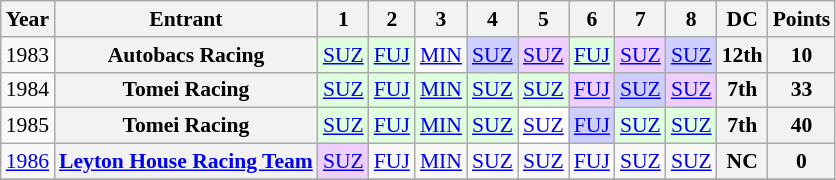<table class="wikitable" style="text-align:center; font-size:90%">
<tr>
<th>Year</th>
<th>Entrant</th>
<th>1</th>
<th>2</th>
<th>3</th>
<th>4</th>
<th>5</th>
<th>6</th>
<th>7</th>
<th>8</th>
<th>DC</th>
<th>Points</th>
</tr>
<tr>
<td>1983</td>
<th>Autobacs Racing</th>
<td style="background:#DFFFDF;"><a href='#'>SUZ</a><br></td>
<td style="background:#DFFFDF;"><a href='#'>FUJ</a><br></td>
<td><a href='#'>MIN</a><br></td>
<td style="background:#CFCFFF;"><a href='#'>SUZ</a><br></td>
<td style="background:#EFCFFF;"><a href='#'>SUZ</a><br></td>
<td style="background:#DFFFDF;"><a href='#'>FUJ</a><br></td>
<td style="background:#EFCFFF;"><a href='#'>SUZ</a><br></td>
<td style="background:#CFCFFF;"><a href='#'>SUZ</a><br></td>
<th>12th</th>
<th>10</th>
</tr>
<tr>
<td>1984</td>
<th>Tomei Racing</th>
<td style="background:#DFFFDF;"><a href='#'>SUZ</a><br></td>
<td style="background:#DFFFDF;"><a href='#'>FUJ</a><br></td>
<td style="background:#DFFFDF;"><a href='#'>MIN</a><br></td>
<td style="background:#DFFFDF;"><a href='#'>SUZ</a><br></td>
<td style="background:#DFFFDF;"><a href='#'>SUZ</a><br></td>
<td style="background:#EFCFFF;"><a href='#'>FUJ</a><br></td>
<td style="background:#CFCFFF;"><a href='#'>SUZ</a><br></td>
<td style="background:#EFCFFF;"><a href='#'>SUZ</a><br></td>
<th>7th</th>
<th>33</th>
</tr>
<tr>
<td>1985</td>
<th>Tomei Racing</th>
<td style="background:#DFFFDF;"><a href='#'>SUZ</a><br></td>
<td style="background:#DFFFDF;"><a href='#'>FUJ</a><br></td>
<td style="background:#DFFFDF;"><a href='#'>MIN</a><br></td>
<td style="background:#DFFFDF;"><a href='#'>SUZ</a><br></td>
<td style="background:#FFFFFF;"><a href='#'>SUZ</a><br></td>
<td style="background:#CFCFFF;"><a href='#'>FUJ</a><br></td>
<td style="background:#DFFFDF;"><a href='#'>SUZ</a><br></td>
<td style="background:#DFFFDF;"><a href='#'>SUZ</a><br></td>
<th>7th</th>
<th>40</th>
</tr>
<tr>
<td><a href='#'>1986</a></td>
<th><a href='#'>Leyton House Racing Team</a></th>
<td style="background:#EFCFFF;"><a href='#'>SUZ</a><br></td>
<td><a href='#'>FUJ</a><br></td>
<td><a href='#'>MIN</a><br></td>
<td><a href='#'>SUZ</a><br></td>
<td><a href='#'>SUZ</a><br></td>
<td><a href='#'>FUJ</a><br></td>
<td><a href='#'>SUZ</a><br></td>
<td><a href='#'>SUZ</a><br></td>
<th>NC</th>
<th>0</th>
</tr>
<tr>
</tr>
</table>
